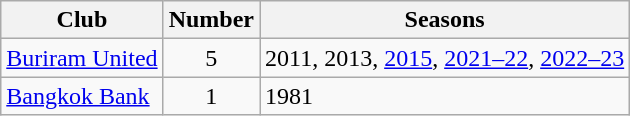<table class="wikitable sortable">
<tr>
<th>Club</th>
<th>Number</th>
<th>Seasons</th>
</tr>
<tr>
<td><a href='#'>Buriram United</a></td>
<td style="text-align:center">5</td>
<td>2011, 2013, <a href='#'>2015</a>, <a href='#'>2021–22</a>, <a href='#'>2022–23</a></td>
</tr>
<tr>
<td><a href='#'>Bangkok Bank</a></td>
<td style="text-align:center">1</td>
<td>1981</td>
</tr>
</table>
